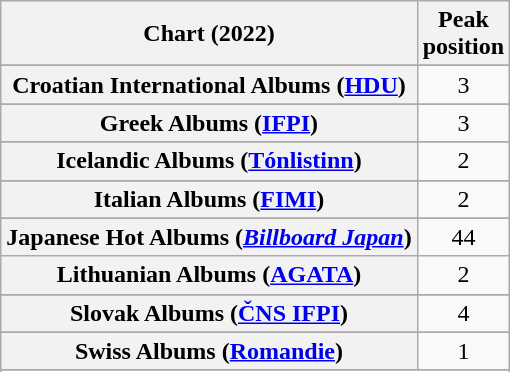<table class="wikitable sortable plainrowheaders" style="text-align:center;">
<tr>
<th scope="col">Chart (2022)</th>
<th scope="col">Peak<br>position</th>
</tr>
<tr>
</tr>
<tr>
</tr>
<tr>
</tr>
<tr>
</tr>
<tr>
</tr>
<tr>
</tr>
<tr>
<th scope="row">Croatian International Albums (<a href='#'>HDU</a>) </th>
<td>3</td>
</tr>
<tr>
</tr>
<tr>
</tr>
<tr>
</tr>
<tr>
</tr>
<tr>
</tr>
<tr>
<th scope="row">Greek Albums (<a href='#'>IFPI</a>)</th>
<td>3</td>
</tr>
<tr>
</tr>
<tr>
<th scope="row">Icelandic Albums (<a href='#'>Tónlistinn</a>)</th>
<td>2</td>
</tr>
<tr>
</tr>
<tr>
<th scope="row">Italian Albums (<a href='#'>FIMI</a>)</th>
<td>2</td>
</tr>
<tr>
</tr>
<tr>
<th scope="row">Japanese Hot Albums (<em><a href='#'>Billboard Japan</a></em>)</th>
<td>44</td>
</tr>
<tr>
<th scope="row">Lithuanian Albums (<a href='#'>AGATA</a>)</th>
<td>2</td>
</tr>
<tr>
</tr>
<tr>
</tr>
<tr>
</tr>
<tr>
</tr>
<tr>
</tr>
<tr>
<th scope="row">Slovak Albums (<a href='#'>ČNS IFPI</a>)</th>
<td>4</td>
</tr>
<tr>
</tr>
<tr>
</tr>
<tr>
</tr>
<tr>
<th scope="row">Swiss Albums (<a href='#'>Romandie</a>)</th>
<td>1</td>
</tr>
<tr>
</tr>
<tr>
</tr>
<tr>
</tr>
<tr>
</tr>
</table>
